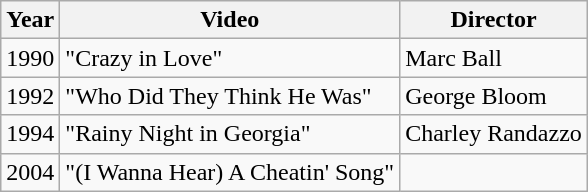<table class="wikitable">
<tr>
<th>Year</th>
<th>Video</th>
<th>Director</th>
</tr>
<tr>
<td>1990</td>
<td>"Crazy in Love"</td>
<td>Marc Ball</td>
</tr>
<tr>
<td>1992</td>
<td>"Who Did They Think He Was"</td>
<td>George Bloom</td>
</tr>
<tr>
<td>1994</td>
<td>"Rainy Night in Georgia" </td>
<td>Charley Randazzo</td>
</tr>
<tr>
<td>2004</td>
<td>"(I Wanna Hear) A Cheatin' Song" </td>
<td></td>
</tr>
</table>
